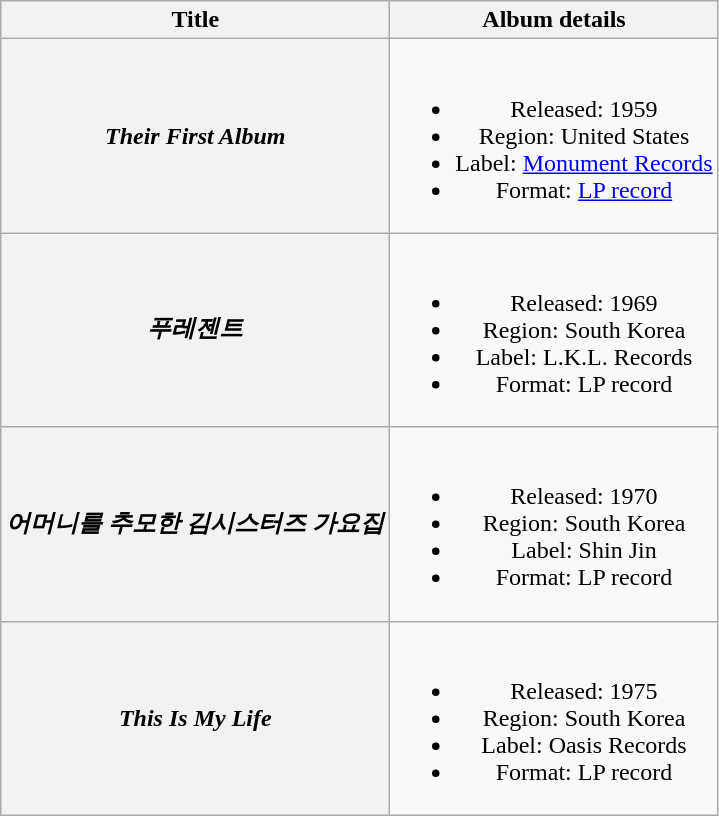<table class="wikitable plainrowheaders" style="text-align:center;">
<tr>
<th scope="col" rowspan="1">Title</th>
<th scope="col" rowspan="1">Album details</th>
</tr>
<tr>
<th scope="row"><em>Their First Album</em></th>
<td><br><ul><li>Released: 1959</li><li>Region: United States</li><li>Label: <a href='#'>Monument Records</a></li><li>Format: <a href='#'>LP record</a></li></ul></td>
</tr>
<tr>
<th scope="row"><em>푸레젠트</em></th>
<td><br><ul><li>Released: 1969</li><li>Region: South Korea</li><li>Label: L.K.L. Records</li><li>Format: LP record</li></ul></td>
</tr>
<tr>
<th scope="row"><em>어머니를 추모한 김시스터즈 가요집</em></th>
<td><br><ul><li>Released: 1970</li><li>Region: South Korea</li><li>Label: Shin Jin</li><li>Format: LP record</li></ul></td>
</tr>
<tr>
<th scope="row"><em>This Is My Life</em></th>
<td><br><ul><li>Released: 1975</li><li>Region: South Korea</li><li>Label: Oasis Records</li><li>Format: LP record</li></ul></td>
</tr>
</table>
